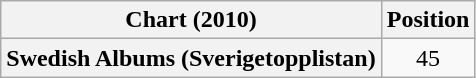<table class="wikitable plainrowheaders">
<tr>
<th scope="col">Chart (2010)</th>
<th scope="col">Position</th>
</tr>
<tr>
<th scope="row">Swedish Albums (Sverigetopplistan)</th>
<td style="text-align:center">45</td>
</tr>
</table>
